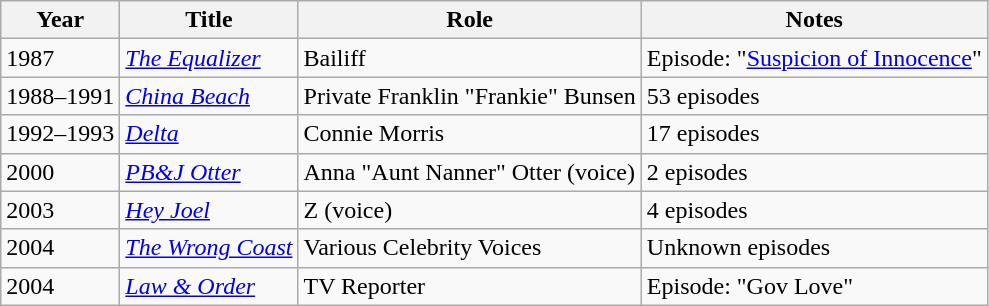<table class="wikitable sortable">
<tr>
<th>Year</th>
<th>Title</th>
<th>Role</th>
<th>Notes</th>
</tr>
<tr>
<td>1987</td>
<td><em><a href='#'>The Equalizer</a></em></td>
<td>Bailiff</td>
<td>Episode: "<a href='#'>Suspicion of Innocence</a>"</td>
</tr>
<tr>
<td>1988–1991</td>
<td><em><a href='#'>China Beach</a></em></td>
<td>Private Franklin "Frankie" Bunsen</td>
<td>53 episodes</td>
</tr>
<tr>
<td>1992–1993</td>
<td><em><a href='#'>Delta</a></em></td>
<td>Connie Morris</td>
<td>17 episodes</td>
</tr>
<tr>
<td>2000</td>
<td><em><a href='#'>PB&J Otter</a></em></td>
<td>Anna "Aunt Nanner" Otter (voice)</td>
<td>2 episodes</td>
</tr>
<tr>
<td>2003</td>
<td><em><a href='#'>Hey Joel</a></em></td>
<td>Z (voice)</td>
<td>4 episodes</td>
</tr>
<tr>
<td>2004</td>
<td><em><a href='#'>The Wrong Coast</a></em></td>
<td>Various Celebrity Voices</td>
<td>Unknown episodes</td>
</tr>
<tr>
<td>2004</td>
<td><em><a href='#'>Law & Order</a></em></td>
<td>TV Reporter</td>
<td>Episode: "Gov Love"</td>
</tr>
</table>
